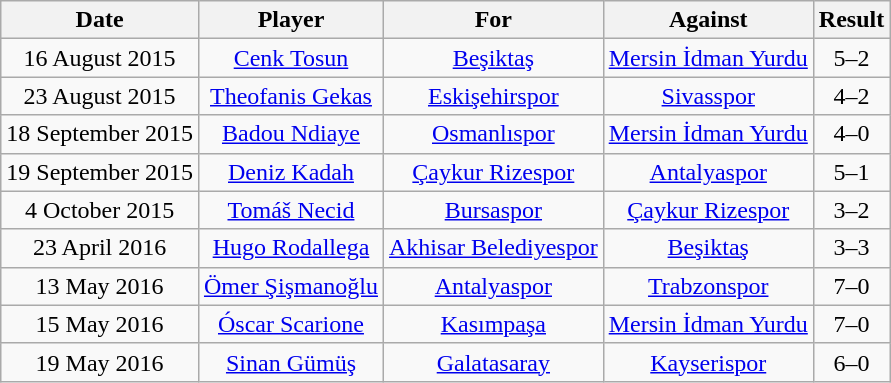<table class="wikitable sortable">
<tr>
<th>Date</th>
<th>Player</th>
<th>For</th>
<th>Against</th>
<th style="text-align:center">Result</th>
</tr>
<tr>
<td align=center>16 August 2015</td>
<td align=center><a href='#'>Cenk Tosun</a></td>
<td align=center><a href='#'>Beşiktaş</a></td>
<td align=center><a href='#'>Mersin İdman Yurdu</a></td>
<td align=center>5–2</td>
</tr>
<tr>
<td align=center>23 August 2015</td>
<td align=center><a href='#'>Theofanis Gekas</a></td>
<td align=center><a href='#'>Eskişehirspor</a></td>
<td align=center><a href='#'>Sivasspor</a></td>
<td align=center>4–2</td>
</tr>
<tr>
<td align=center>18 September 2015</td>
<td align=center><a href='#'>Badou Ndiaye</a></td>
<td align=center><a href='#'>Osmanlıspor</a></td>
<td align=center><a href='#'>Mersin İdman Yurdu</a></td>
<td align=center>4–0</td>
</tr>
<tr>
<td align=center>19 September 2015</td>
<td align=center><a href='#'>Deniz Kadah</a></td>
<td align=center><a href='#'>Çaykur Rizespor</a></td>
<td align=center><a href='#'>Antalyaspor</a></td>
<td align=center>5–1</td>
</tr>
<tr>
<td align=center>4 October 2015</td>
<td align=center><a href='#'>Tomáš Necid</a></td>
<td align=center><a href='#'>Bursaspor</a></td>
<td align=center><a href='#'>Çaykur Rizespor</a></td>
<td align=center>3–2</td>
</tr>
<tr>
<td align=center>23 April 2016</td>
<td align=center><a href='#'>Hugo Rodallega</a></td>
<td align=center><a href='#'>Akhisar Belediyespor</a></td>
<td align=center><a href='#'>Beşiktaş</a></td>
<td align=center>3–3</td>
</tr>
<tr>
<td align=center>13 May 2016</td>
<td align=center><a href='#'>Ömer Şişmanoğlu</a></td>
<td align=center><a href='#'>Antalyaspor</a></td>
<td align=center><a href='#'>Trabzonspor</a></td>
<td align=center>7–0</td>
</tr>
<tr>
<td align=center>15 May 2016</td>
<td align=center><a href='#'>Óscar Scarione</a></td>
<td align=center><a href='#'>Kasımpaşa</a></td>
<td align=center><a href='#'>Mersin İdman Yurdu</a></td>
<td align=center>7–0</td>
</tr>
<tr>
<td align=center>19 May 2016</td>
<td align=center><a href='#'>Sinan Gümüş</a></td>
<td align=center><a href='#'>Galatasaray</a></td>
<td align=center><a href='#'>Kayserispor</a></td>
<td align=center>6–0</td>
</tr>
</table>
